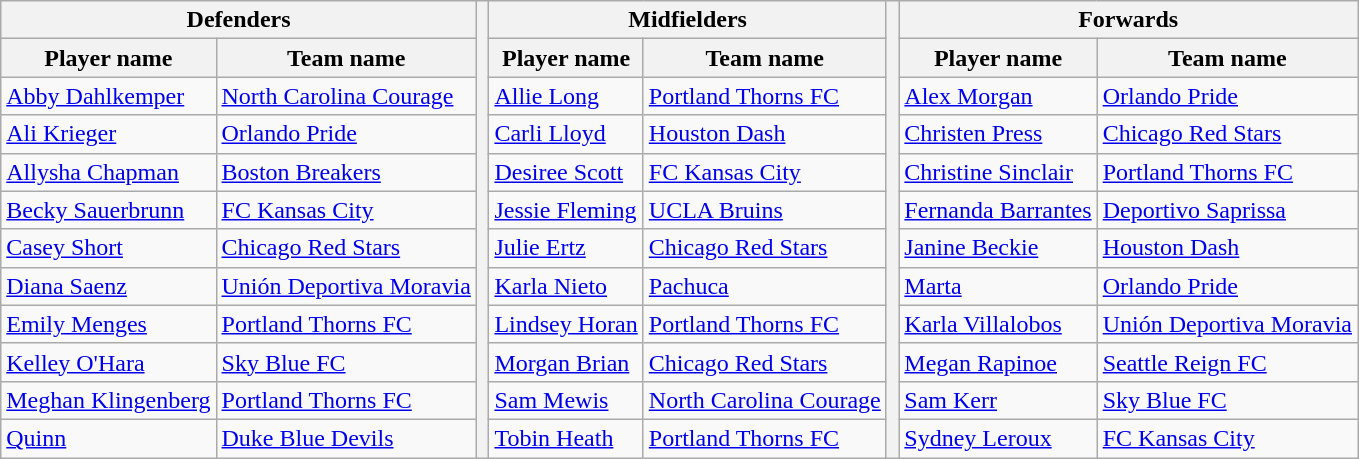<table class="wikitable">
<tr>
<th colspan="2">Defenders</th>
<th rowspan="12" width="1"></th>
<th colspan="2">Midfielders</th>
<th rowspan="12" width="1"></th>
<th colspan="2">Forwards</th>
</tr>
<tr>
<th>Player name</th>
<th>Team name</th>
<th>Player name</th>
<th>Team name</th>
<th>Player name</th>
<th>Team name</th>
</tr>
<tr>
<td> <a href='#'>Abby Dahlkemper</a></td>
<td> <a href='#'>North Carolina Courage</a></td>
<td> <a href='#'>Allie Long</a></td>
<td> <a href='#'>Portland Thorns FC</a></td>
<td> <a href='#'>Alex Morgan</a></td>
<td> <a href='#'>Orlando Pride</a></td>
</tr>
<tr>
<td> <a href='#'>Ali Krieger</a></td>
<td> <a href='#'>Orlando Pride</a></td>
<td> <a href='#'>Carli Lloyd</a></td>
<td> <a href='#'>Houston Dash</a></td>
<td> <a href='#'>Christen Press</a></td>
<td> <a href='#'>Chicago Red Stars</a></td>
</tr>
<tr>
<td> <a href='#'>Allysha Chapman</a></td>
<td> <a href='#'>Boston Breakers</a></td>
<td> <a href='#'>Desiree Scott</a></td>
<td> <a href='#'>FC Kansas City</a></td>
<td> <a href='#'>Christine Sinclair</a></td>
<td> <a href='#'>Portland Thorns FC</a></td>
</tr>
<tr>
<td> <a href='#'>Becky Sauerbrunn</a></td>
<td> <a href='#'>FC Kansas City</a></td>
<td> <a href='#'>Jessie Fleming</a></td>
<td> <a href='#'>UCLA Bruins</a></td>
<td> <a href='#'>Fernanda Barrantes</a></td>
<td> <a href='#'>Deportivo Saprissa</a></td>
</tr>
<tr>
<td> <a href='#'>Casey Short</a></td>
<td> <a href='#'>Chicago Red Stars</a></td>
<td> <a href='#'>Julie Ertz</a></td>
<td> <a href='#'>Chicago Red Stars</a></td>
<td> <a href='#'>Janine Beckie</a></td>
<td> <a href='#'>Houston Dash</a></td>
</tr>
<tr>
<td> <a href='#'>Diana Saenz</a></td>
<td> <a href='#'>Unión Deportiva Moravia</a></td>
<td> <a href='#'>Karla Nieto</a></td>
<td> <a href='#'>Pachuca</a></td>
<td> <a href='#'>Marta</a></td>
<td> <a href='#'>Orlando Pride</a></td>
</tr>
<tr>
<td> <a href='#'>Emily Menges</a></td>
<td> <a href='#'>Portland Thorns FC</a></td>
<td> <a href='#'>Lindsey Horan</a></td>
<td> <a href='#'>Portland Thorns FC</a></td>
<td> <a href='#'>Karla Villalobos</a></td>
<td> <a href='#'>Unión Deportiva Moravia</a></td>
</tr>
<tr>
<td> <a href='#'>Kelley O'Hara</a></td>
<td> <a href='#'>Sky Blue FC</a></td>
<td> <a href='#'>Morgan Brian</a></td>
<td> <a href='#'>Chicago Red Stars</a></td>
<td> <a href='#'>Megan Rapinoe</a></td>
<td> <a href='#'>Seattle Reign FC</a></td>
</tr>
<tr>
<td> <a href='#'>Meghan Klingenberg</a></td>
<td> <a href='#'>Portland Thorns FC</a></td>
<td> <a href='#'>Sam Mewis</a></td>
<td> <a href='#'>North Carolina Courage</a></td>
<td> <a href='#'>Sam Kerr</a></td>
<td> <a href='#'>Sky Blue FC</a></td>
</tr>
<tr>
<td> <a href='#'>Quinn</a></td>
<td> <a href='#'>Duke Blue Devils</a></td>
<td> <a href='#'>Tobin Heath</a></td>
<td> <a href='#'>Portland Thorns FC</a></td>
<td> <a href='#'>Sydney Leroux</a></td>
<td> <a href='#'>FC Kansas City</a></td>
</tr>
</table>
